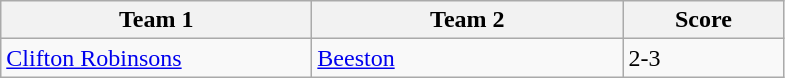<table class="wikitable" style="font-size: 100%">
<tr>
<th width=200>Team 1</th>
<th width=200>Team 2</th>
<th width=100>Score</th>
</tr>
<tr>
<td><a href='#'>Clifton Robinsons</a></td>
<td><a href='#'>Beeston</a></td>
<td>2-3 </td>
</tr>
</table>
